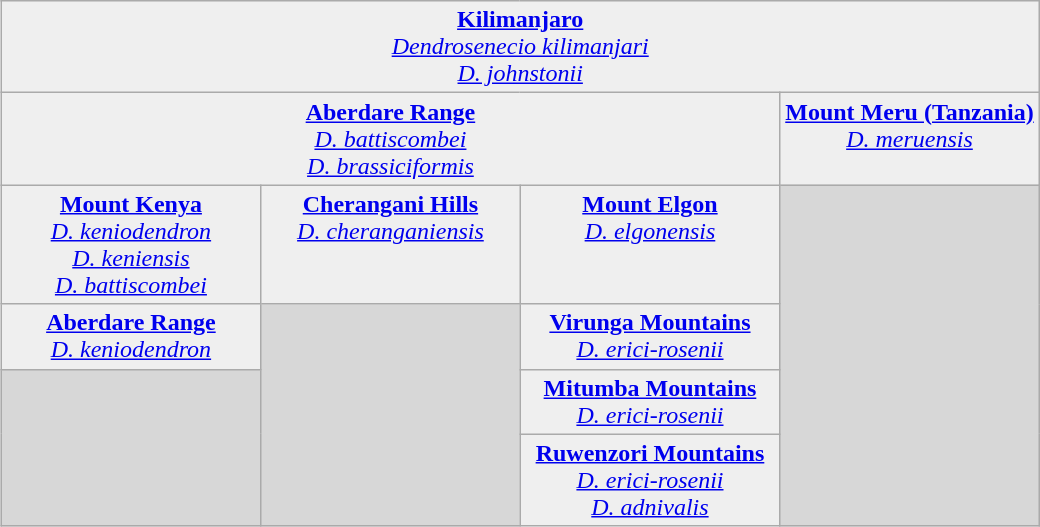<table class="wikitable" border="1" cellpadding="5" cellspacing="0" style="float:right; text-align:center; margin-left:3px; background:#efefef;">
<tr>
<td colspan="4"><strong><a href='#'>Kilimanjaro</a></strong><br><em><a href='#'>Dendrosenecio kilimanjari</a></em><br><em><a href='#'>D. johnstonii</a></em></td>
</tr>
<tr>
<td colspan="3"><strong><a href='#'>Aberdare Range</a></strong><br><em><a href='#'>D. battiscombei</a></em><br><em><a href='#'>D. brassiciformis</a></em></td>
<td style="width:25%;vertical-align:top;"><strong><a href='#'>Mount Meru (Tanzania)</a></strong><br><em><a href='#'>D. meruensis</a></em></td>
</tr>
<tr>
<td style="width:25%;"><strong><a href='#'>Mount Kenya</a></strong><br><em><a href='#'>D. keniodendron</a></em><br><em><a href='#'>D. keniensis</a></em><br><em><a href='#'>D. battiscombei</a></em></td>
<td style="width:25%;vertical-align:top;"><strong><a href='#'>Cherangani Hills</a></strong><br><em><a href='#'>D. cheranganiensis</a></em></td>
<td style="width:25%;vertical-align:top;"><strong><a href='#'>Mount Elgon</a></strong><br><em><a href='#'>D. elgonensis</a></em></td>
<td rowspan="4" style="background:#d7d7d7;"></td>
</tr>
<tr>
<td><strong><a href='#'>Aberdare Range</a></strong><br><em><a href='#'>D. keniodendron</a></em></td>
<td rowspan="3" style="background:#d7d7d7;"></td>
<td><strong><a href='#'>Virunga Mountains</a></strong><br><em><a href='#'>D. erici-rosenii</a></em></td>
</tr>
<tr>
<td rowspan="2" style="background:#d7d7d7;"></td>
<td><strong><a href='#'>Mitumba Mountains</a></strong><br><em><a href='#'>D. erici-rosenii</a></em></td>
</tr>
<tr>
<td><strong><a href='#'>Ruwenzori Mountains</a></strong><br><em><a href='#'>D. erici-rosenii</a></em><br><em><a href='#'>D. adnivalis</a></em></td>
</tr>
</table>
